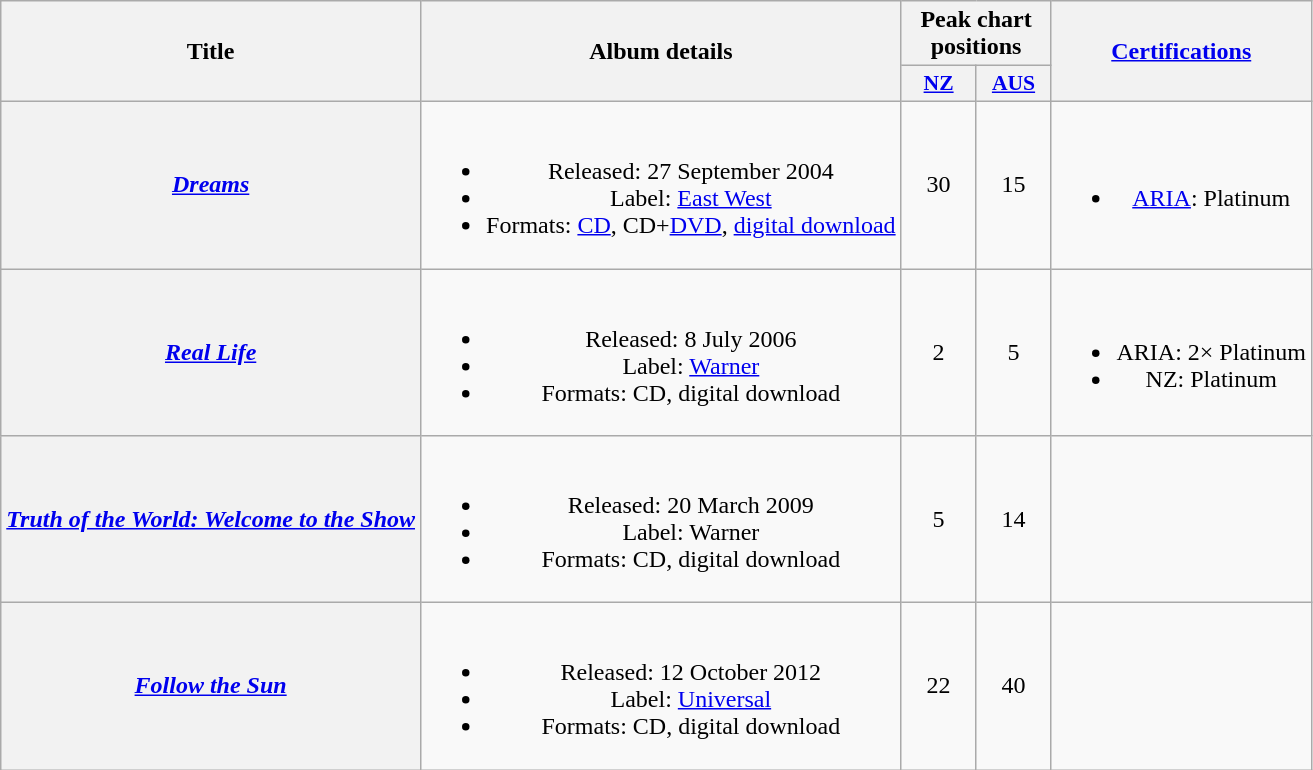<table class="wikitable plainrowheaders" style="text-align:center;">
<tr>
<th scope="col" rowspan="2">Title</th>
<th scope="col" rowspan="2">Album details</th>
<th scope="col" colspan="2">Peak chart positions</th>
<th scope="col" rowspan="2"><a href='#'>Certifications</a></th>
</tr>
<tr>
<th scope="col" style="width:3em;font-size:90%;"><a href='#'>NZ</a><br></th>
<th scope="col" style="width:3em;font-size:90%;"><a href='#'>AUS</a><br></th>
</tr>
<tr>
<th scope="row"><em><a href='#'>Dreams</a></em></th>
<td><br><ul><li>Released: 27 September 2004 </li><li>Label: <a href='#'>East West</a></li><li>Formats: <a href='#'>CD</a>, CD+<a href='#'>DVD</a>, <a href='#'>digital download</a></li></ul></td>
<td>30</td>
<td>15</td>
<td><br><ul><li><a href='#'>ARIA</a>: Platinum</li></ul></td>
</tr>
<tr>
<th scope="row"><em><a href='#'>Real Life</a></em></th>
<td><br><ul><li>Released: 8 July 2006 </li><li>Label: <a href='#'>Warner</a></li><li>Formats: CD, digital download</li></ul></td>
<td>2</td>
<td>5</td>
<td><br><ul><li>ARIA: 2× Platinum</li><li>NZ: Platinum</li></ul></td>
</tr>
<tr>
<th scope="row"><em><a href='#'>Truth of the World: Welcome to the Show</a></em></th>
<td><br><ul><li>Released: 20 March 2009 </li><li>Label: Warner</li><li>Formats: CD, digital download</li></ul></td>
<td>5</td>
<td>14</td>
<td></td>
</tr>
<tr>
<th scope="row"><em><a href='#'>Follow the Sun</a></em></th>
<td><br><ul><li>Released: 12 October 2012 </li><li>Label: <a href='#'>Universal</a></li><li>Formats: CD, digital download</li></ul></td>
<td>22</td>
<td>40</td>
<td></td>
</tr>
</table>
